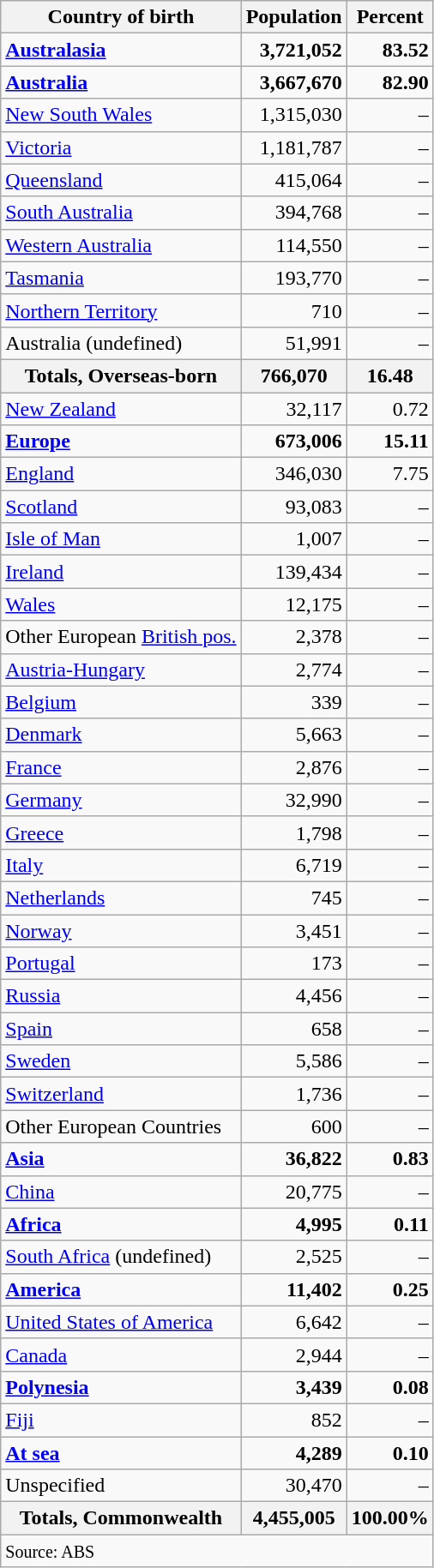<table class="wikitable sortable" style="text-align:right">
<tr>
<th>Country of birth</th>
<th>Population</th>
<th>Percent</th>
</tr>
<tr>
<td align=left><strong><a href='#'>Australasia</a></strong></td>
<td><strong>3,721,052</strong></td>
<td><strong>83.52</strong></td>
</tr>
<tr>
<td align=left> <strong><a href='#'>Australia</a></strong></td>
<td><strong>3,667,670</strong></td>
<td><strong>82.90</strong></td>
</tr>
<tr>
<td align=left><a href='#'>New South Wales</a></td>
<td>1,315,030</td>
<td>–</td>
</tr>
<tr>
<td align=left><a href='#'>Victoria</a></td>
<td>1,181,787</td>
<td>–</td>
</tr>
<tr>
<td align=left><a href='#'>Queensland</a></td>
<td>415,064</td>
<td>–</td>
</tr>
<tr>
<td align=left><a href='#'>South Australia</a></td>
<td>394,768</td>
<td>–</td>
</tr>
<tr>
<td align=left><a href='#'>Western Australia</a></td>
<td>114,550</td>
<td>–</td>
</tr>
<tr>
<td align=left><a href='#'>Tasmania</a></td>
<td>193,770</td>
<td>–</td>
</tr>
<tr>
<td align=left><a href='#'>Northern Territory</a></td>
<td>710</td>
<td>–</td>
</tr>
<tr>
<td align=left>Australia (undefined)</td>
<td>51,991</td>
<td>–</td>
</tr>
<tr>
<th align=left>Totals, Overseas-born</th>
<th>766,070</th>
<th>16.48</th>
</tr>
<tr>
<td align=left> <a href='#'>New Zealand</a></td>
<td>32,117</td>
<td>0.72</td>
</tr>
<tr>
<td align=left><strong><a href='#'>Europe</a></strong></td>
<td><strong>673,006</strong></td>
<td><strong>15.11</strong></td>
</tr>
<tr>
<td align=left> <a href='#'>England</a></td>
<td>346,030</td>
<td>7.75</td>
</tr>
<tr>
<td align=left> <a href='#'>Scotland</a></td>
<td>93,083</td>
<td>–</td>
</tr>
<tr>
<td align=left> <a href='#'>Isle of Man</a></td>
<td>1,007</td>
<td>–</td>
</tr>
<tr>
<td align=left> <a href='#'>Ireland</a></td>
<td>139,434</td>
<td>–</td>
</tr>
<tr>
<td align=left> <a href='#'>Wales</a></td>
<td>12,175</td>
<td>–</td>
</tr>
<tr>
<td align=left> Other  European <a href='#'>British pos.</a></td>
<td>2,378</td>
<td>–</td>
</tr>
<tr>
<td align=left> <a href='#'>Austria-Hungary</a></td>
<td>2,774</td>
<td>–</td>
</tr>
<tr>
<td align=left> <a href='#'>Belgium</a></td>
<td>339</td>
<td>–</td>
</tr>
<tr>
<td align=left> <a href='#'>Denmark</a></td>
<td>5,663</td>
<td>–</td>
</tr>
<tr>
<td align=left> <a href='#'>France</a></td>
<td>2,876</td>
<td>–</td>
</tr>
<tr>
<td align=left> <a href='#'>Germany</a></td>
<td>32,990</td>
<td>–</td>
</tr>
<tr>
<td align=left> <a href='#'>Greece</a></td>
<td>1,798</td>
<td>–</td>
</tr>
<tr>
<td align=left> <a href='#'>Italy</a></td>
<td>6,719</td>
<td>–</td>
</tr>
<tr>
<td align=left> <a href='#'>Netherlands</a></td>
<td>745</td>
<td>–</td>
</tr>
<tr>
<td align=left>  <a href='#'>Norway</a></td>
<td>3,451</td>
<td>–</td>
</tr>
<tr>
<td align=left> <a href='#'>Portugal</a></td>
<td>173</td>
<td>–</td>
</tr>
<tr>
<td align=left>  <a href='#'>Russia</a></td>
<td>4,456</td>
<td>–</td>
</tr>
<tr>
<td align=left> <a href='#'>Spain</a></td>
<td>658</td>
<td>–</td>
</tr>
<tr>
<td align=left>  <a href='#'>Sweden</a></td>
<td>5,586</td>
<td>–</td>
</tr>
<tr>
<td align=left>  <a href='#'>Switzerland</a></td>
<td>1,736</td>
<td>–</td>
</tr>
<tr>
<td align=left>Other European Countries</td>
<td>600</td>
<td>–</td>
</tr>
<tr>
<td align=left><strong><a href='#'>Asia</a></strong></td>
<td><strong>36,822</strong></td>
<td><strong>0.83</strong></td>
</tr>
<tr>
<td align=left> <a href='#'>China</a></td>
<td>20,775</td>
<td>–</td>
</tr>
<tr>
<td align=left><strong><a href='#'>Africa</a></strong></td>
<td><strong>4,995</strong></td>
<td><strong>0.11</strong></td>
</tr>
<tr>
<td align=left> <a href='#'>South Africa</a> (undefined)</td>
<td>2,525</td>
<td>–</td>
</tr>
<tr>
<td align=left><strong><a href='#'>America</a></strong></td>
<td><strong>11,402</strong></td>
<td><strong>0.25</strong></td>
</tr>
<tr>
<td align=left>  <a href='#'>United States of America</a></td>
<td>6,642</td>
<td>–</td>
</tr>
<tr>
<td align=left>  <a href='#'>Canada</a></td>
<td>2,944</td>
<td>–</td>
</tr>
<tr>
<td align=left><strong><a href='#'>Polynesia</a></strong></td>
<td><strong>3,439</strong></td>
<td><strong>0.08</strong></td>
</tr>
<tr>
<td align=left>  <a href='#'>Fiji</a></td>
<td>852</td>
<td>–</td>
</tr>
<tr>
<td align=left><strong><a href='#'>At sea</a></strong></td>
<td><strong>4,289</strong></td>
<td><strong>0.10</strong></td>
</tr>
<tr>
<td align=left>Unspecified</td>
<td>30,470</td>
<td>–</td>
</tr>
<tr>
<th>Totals, Commonwealth</th>
<th>4,455,005</th>
<th>100.00%</th>
</tr>
<tr>
<td colspan="4" style="text-align:left;"><small>Source: ABS</small></td>
</tr>
</table>
